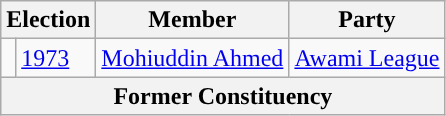<table class="wikitable">
<tr>
<th colspan="2">Election</th>
<th>Member</th>
<th>Party</th>
</tr>
<tr>
<td style="background-color:"></td>
<td><a href='#'>1973</a></td>
<td><a href='#'>Mohiuddin Ahmed</a></td>
<td><a href='#'>Awami League</a></td>
</tr>
<tr>
<th colspan="4">Former Constituency</th>
</tr>
</table>
